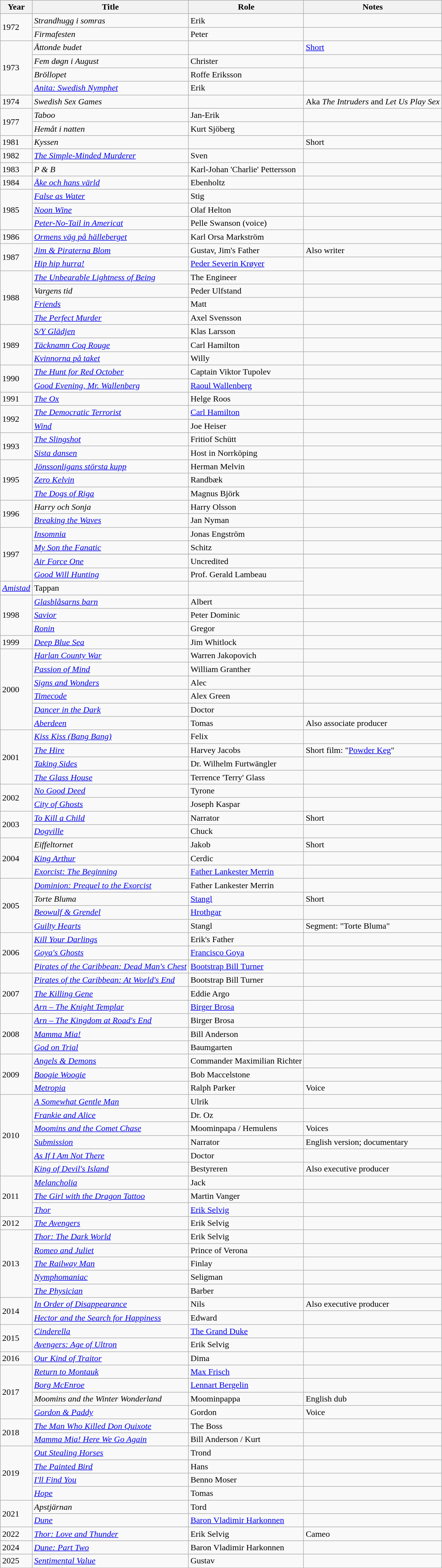<table class="wikitable sortable">
<tr>
<th>Year</th>
<th>Title</th>
<th>Role</th>
<th class=unsortable>Notes</th>
</tr>
<tr>
<td rowspan=2>1972</td>
<td><em>Strandhugg i somras</em></td>
<td>Erik</td>
<td></td>
</tr>
<tr>
<td><em>Firmafesten</em></td>
<td>Peter</td>
<td></td>
</tr>
<tr>
<td rowspan=4>1973</td>
<td><em>Åttonde budet</em></td>
<td></td>
<td><a href='#'>Short</a></td>
</tr>
<tr>
<td><em>Fem døgn i August</em></td>
<td>Christer</td>
<td></td>
</tr>
<tr>
<td><em>Bröllopet</em></td>
<td>Roffe Eriksson</td>
<td></td>
</tr>
<tr>
<td><em><a href='#'>Anita: Swedish Nymphet</a></em></td>
<td>Erik</td>
<td></td>
</tr>
<tr>
<td>1974</td>
<td><em>Swedish Sex Games</em></td>
<td></td>
<td>Aka <em>The Intruders</em> and <em>Let Us Play Sex</em></td>
</tr>
<tr>
<td rowspan=2>1977</td>
<td><em>Taboo</em></td>
<td>Jan-Erik</td>
<td></td>
</tr>
<tr>
<td><em>Hemåt i natten</em></td>
<td>Kurt Sjöberg</td>
<td></td>
</tr>
<tr>
<td>1981</td>
<td><em>Kyssen</em></td>
<td></td>
<td>Short</td>
</tr>
<tr>
<td>1982</td>
<td><em><a href='#'>The Simple-Minded Murderer</a></em></td>
<td>Sven</td>
<td></td>
</tr>
<tr>
<td>1983</td>
<td><em>P & B</em></td>
<td>Karl-Johan 'Charlie' Pettersson</td>
<td></td>
</tr>
<tr>
<td>1984</td>
<td><em><a href='#'>Åke och hans värld</a></em></td>
<td>Ebenholtz</td>
<td></td>
</tr>
<tr>
<td rowspan=3>1985</td>
<td><em><a href='#'>False as Water</a></em></td>
<td>Stig</td>
<td></td>
</tr>
<tr>
<td><em><a href='#'>Noon Wine</a></em></td>
<td>Olaf Helton</td>
<td></td>
</tr>
<tr>
<td><em><a href='#'>Peter-No-Tail in Americat</a></em></td>
<td>Pelle Swanson (voice)</td>
<td></td>
</tr>
<tr>
<td>1986</td>
<td><em><a href='#'>Ormens väg på hälleberget</a></em></td>
<td>Karl Orsa Markström</td>
<td></td>
</tr>
<tr>
<td rowspan=2>1987</td>
<td><em><a href='#'>Jim & Piraterna Blom</a></em></td>
<td>Gustav, Jim's Father</td>
<td>Also writer</td>
</tr>
<tr>
<td><em><a href='#'>Hip hip hurra!</a></em></td>
<td><a href='#'>Peder Severin Krøyer</a></td>
<td></td>
</tr>
<tr>
<td rowspan=4>1988</td>
<td><em><a href='#'>The Unbearable Lightness of Being</a></em></td>
<td>The Engineer</td>
<td></td>
</tr>
<tr>
<td><em>Vargens tid</em></td>
<td>Peder Ulfstand</td>
<td></td>
</tr>
<tr>
<td><em><a href='#'>Friends</a></em></td>
<td>Matt</td>
<td></td>
</tr>
<tr>
<td><em><a href='#'>The Perfect Murder</a></em></td>
<td>Axel Svensson</td>
<td></td>
</tr>
<tr>
<td rowspan=3>1989</td>
<td><em><a href='#'>S/Y Glädjen</a></em></td>
<td>Klas Larsson</td>
<td></td>
</tr>
<tr>
<td><em><a href='#'>Täcknamn Coq Rouge</a></em></td>
<td>Carl Hamilton</td>
<td></td>
</tr>
<tr>
<td><em><a href='#'>Kvinnorna på taket</a></em></td>
<td>Willy</td>
<td></td>
</tr>
<tr>
<td rowspan=2>1990</td>
<td><em><a href='#'>The Hunt for Red October</a></em></td>
<td>Captain Viktor Tupolev</td>
<td></td>
</tr>
<tr>
<td><em><a href='#'>Good Evening, Mr. Wallenberg</a></em></td>
<td><a href='#'>Raoul Wallenberg</a></td>
<td></td>
</tr>
<tr>
<td>1991</td>
<td><em><a href='#'>The Ox</a></em></td>
<td>Helge Roos</td>
<td></td>
</tr>
<tr>
<td rowspan=2>1992</td>
<td><em><a href='#'>The Democratic Terrorist</a></em></td>
<td><a href='#'>Carl Hamilton</a></td>
<td></td>
</tr>
<tr>
<td><em><a href='#'>Wind</a></em></td>
<td>Joe Heiser</td>
<td></td>
</tr>
<tr>
<td rowspan=2>1993</td>
<td><em><a href='#'>The Slingshot</a></em></td>
<td>Fritiof Schütt</td>
<td></td>
</tr>
<tr>
<td><em><a href='#'>Sista dansen</a></em></td>
<td>Host in Norrköping</td>
<td></td>
</tr>
<tr>
<td rowspan=3>1995</td>
<td><em><a href='#'>Jönssonligans största kupp</a></em></td>
<td>Herman Melvin</td>
<td></td>
</tr>
<tr>
<td><em><a href='#'>Zero Kelvin</a></em></td>
<td>Randbæk</td>
<td></td>
</tr>
<tr>
<td><em><a href='#'>The Dogs of Riga</a></em></td>
<td>Magnus Björk</td>
<td></td>
</tr>
<tr>
<td rowspan=2>1996</td>
<td><em>Harry och Sonja</em></td>
<td>Harry Olsson</td>
<td></td>
</tr>
<tr>
<td><em><a href='#'>Breaking the Waves</a></em></td>
<td>Jan Nyman</td>
<td></td>
</tr>
<tr>
<td rowspan=5>1997</td>
<td><em><a href='#'>Insomnia</a></em></td>
<td>Jonas Engström</td>
<td></td>
</tr>
<tr>
<td><em><a href='#'>My Son the Fanatic</a></em></td>
<td>Schitz</td>
<td></td>
</tr>
<tr>
</tr>
<tr>
<td><em><a href='#'>Air Force One</a></em></td>
<td>Uncredited</td>
<td></td>
</tr>
<tr>
<td><em><a href='#'>Good Will Hunting</a></em></td>
<td>Prof. Gerald Lambeau</td>
</tr>
<tr>
<td><em><a href='#'>Amistad</a></em></td>
<td>Tappan</td>
<td></td>
</tr>
<tr>
<td rowspan=3>1998</td>
<td><em><a href='#'>Glasblåsarns barn</a></em></td>
<td>Albert</td>
<td></td>
</tr>
<tr>
<td><em><a href='#'>Savior</a></em></td>
<td>Peter Dominic</td>
<td></td>
</tr>
<tr>
<td><em><a href='#'>Ronin</a></em></td>
<td>Gregor</td>
<td></td>
</tr>
<tr>
<td>1999</td>
<td><em><a href='#'>Deep Blue Sea</a></em></td>
<td>Jim Whitlock</td>
<td></td>
</tr>
<tr>
<td rowspan=6>2000</td>
<td><em><a href='#'>Harlan County War</a></em></td>
<td>Warren Jakopovich</td>
<td></td>
</tr>
<tr>
<td><em><a href='#'>Passion of Mind</a></em></td>
<td>William Granther</td>
<td></td>
</tr>
<tr>
<td><em><a href='#'>Signs and Wonders</a></em></td>
<td>Alec</td>
<td></td>
</tr>
<tr>
<td><em><a href='#'>Timecode</a></em></td>
<td>Alex Green</td>
<td></td>
</tr>
<tr>
<td><em><a href='#'>Dancer in the Dark</a></em></td>
<td>Doctor</td>
<td></td>
</tr>
<tr>
<td><em><a href='#'>Aberdeen</a></em></td>
<td>Tomas</td>
<td>Also associate producer</td>
</tr>
<tr>
<td rowspan=4>2001</td>
<td><em><a href='#'>Kiss Kiss (Bang Bang)</a></em></td>
<td>Felix</td>
<td></td>
</tr>
<tr>
<td><em><a href='#'>The Hire</a></em></td>
<td>Harvey Jacobs</td>
<td>Short film: "<a href='#'>Powder Keg</a>"</td>
</tr>
<tr>
<td><em><a href='#'>Taking Sides</a></em></td>
<td>Dr. Wilhelm Furtwängler</td>
<td></td>
</tr>
<tr>
<td><em><a href='#'>The Glass House</a></em></td>
<td>Terrence 'Terry' Glass</td>
<td></td>
</tr>
<tr>
<td rowspan=2>2002</td>
<td><em><a href='#'>No Good Deed</a></em></td>
<td>Tyrone</td>
<td></td>
</tr>
<tr>
<td><em><a href='#'>City of Ghosts</a></em></td>
<td>Joseph Kaspar</td>
<td></td>
</tr>
<tr>
<td rowspan=2>2003</td>
<td><em><a href='#'>To Kill a Child</a></em></td>
<td>Narrator</td>
<td>Short</td>
</tr>
<tr>
<td><em><a href='#'>Dogville</a></em></td>
<td>Chuck</td>
<td></td>
</tr>
<tr>
<td rowspan=3>2004</td>
<td><em>Eiffeltornet</em></td>
<td>Jakob</td>
<td>Short</td>
</tr>
<tr>
<td><em><a href='#'>King Arthur</a></em></td>
<td>Cerdic</td>
<td></td>
</tr>
<tr>
<td><em><a href='#'>Exorcist: The Beginning</a></em></td>
<td><a href='#'>Father Lankester Merrin</a></td>
<td></td>
</tr>
<tr>
<td rowspan=4>2005</td>
<td><em><a href='#'>Dominion: Prequel to the Exorcist</a></em></td>
<td>Father Lankester Merrin</td>
<td></td>
</tr>
<tr>
<td><em>Torte Bluma</em></td>
<td><a href='#'>Stangl</a></td>
<td>Short</td>
</tr>
<tr>
<td><em><a href='#'>Beowulf & Grendel</a></em></td>
<td><a href='#'>Hrothgar</a></td>
<td></td>
</tr>
<tr>
<td><em><a href='#'>Guilty Hearts</a></em></td>
<td>Stangl</td>
<td>Segment: "Torte Bluma"</td>
</tr>
<tr>
<td rowspan=3>2006</td>
<td><em><a href='#'>Kill Your Darlings</a></em></td>
<td>Erik's Father</td>
<td></td>
</tr>
<tr>
<td><em><a href='#'>Goya's Ghosts</a></em></td>
<td><a href='#'>Francisco Goya</a></td>
<td></td>
</tr>
<tr>
<td><em><a href='#'>Pirates of the Caribbean: Dead Man's Chest</a></em></td>
<td><a href='#'>Bootstrap Bill Turner</a></td>
<td></td>
</tr>
<tr>
<td rowspan=3>2007</td>
<td><em><a href='#'>Pirates of the Caribbean: At World's End</a></em></td>
<td>Bootstrap Bill Turner</td>
<td></td>
</tr>
<tr>
<td><em><a href='#'>The Killing Gene</a></em></td>
<td>Eddie Argo</td>
<td></td>
</tr>
<tr>
<td><em><a href='#'>Arn – The Knight Templar</a></em></td>
<td><a href='#'>Birger Brosa</a></td>
<td></td>
</tr>
<tr>
<td rowspan=3>2008</td>
<td><em><a href='#'>Arn – The Kingdom at Road's End</a></em></td>
<td>Birger Brosa</td>
<td></td>
</tr>
<tr>
<td><em><a href='#'>Mamma Mia!</a></em></td>
<td>Bill Anderson</td>
<td></td>
</tr>
<tr>
<td><em><a href='#'>God on Trial</a></em></td>
<td>Baumgarten</td>
<td></td>
</tr>
<tr>
<td rowspan=3>2009</td>
<td><em><a href='#'>Angels & Demons</a></em></td>
<td>Commander Maximilian Richter</td>
<td></td>
</tr>
<tr>
<td><em><a href='#'>Boogie Woogie</a></em></td>
<td>Bob Maccelstone</td>
<td></td>
</tr>
<tr>
<td><em><a href='#'>Metropia</a></em></td>
<td>Ralph Parker</td>
<td>Voice</td>
</tr>
<tr>
<td rowspan=6>2010</td>
<td><em><a href='#'>A Somewhat Gentle Man</a></em></td>
<td>Ulrik</td>
<td></td>
</tr>
<tr>
<td><em><a href='#'>Frankie and Alice</a></em></td>
<td>Dr. Oz</td>
<td></td>
</tr>
<tr>
<td><em><a href='#'>Moomins and the Comet Chase</a></em></td>
<td>Moominpapa / Hemulens</td>
<td>Voices</td>
</tr>
<tr>
<td><em><a href='#'>Submission</a></em></td>
<td>Narrator</td>
<td>English version; documentary</td>
</tr>
<tr>
<td><em><a href='#'>As If I Am Not There</a></em></td>
<td>Doctor</td>
<td></td>
</tr>
<tr>
<td><em><a href='#'>King of Devil's Island</a></em></td>
<td>Bestyreren</td>
<td>Also executive producer</td>
</tr>
<tr>
<td rowspan=3>2011</td>
<td><em><a href='#'>Melancholia</a></em></td>
<td>Jack</td>
<td></td>
</tr>
<tr>
<td><em><a href='#'>The Girl with the Dragon Tattoo</a></em></td>
<td>Martin Vanger</td>
<td></td>
</tr>
<tr>
<td><em><a href='#'>Thor</a></em></td>
<td><a href='#'>Erik Selvig</a></td>
<td></td>
</tr>
<tr>
<td>2012</td>
<td><em><a href='#'>The Avengers</a></em></td>
<td>Erik Selvig</td>
<td></td>
</tr>
<tr>
<td rowspan=5>2013</td>
<td><em><a href='#'>Thor: The Dark World</a></em></td>
<td>Erik Selvig</td>
<td></td>
</tr>
<tr>
<td><em><a href='#'>Romeo and Juliet</a></em></td>
<td>Prince of Verona</td>
<td></td>
</tr>
<tr>
<td><em><a href='#'>The Railway Man</a></em></td>
<td>Finlay</td>
<td></td>
</tr>
<tr>
<td><em><a href='#'>Nymphomaniac</a></em></td>
<td>Seligman</td>
<td></td>
</tr>
<tr>
<td><em><a href='#'>The Physician</a></em></td>
<td>Barber</td>
<td></td>
</tr>
<tr>
<td rowspan=2>2014</td>
<td><em><a href='#'>In Order of Disappearance</a></em></td>
<td>Nils</td>
<td>Also executive producer</td>
</tr>
<tr>
<td><em><a href='#'>Hector and the Search for Happiness</a></em></td>
<td>Edward</td>
<td></td>
</tr>
<tr>
<td rowspan=2>2015</td>
<td><em><a href='#'>Cinderella</a></em></td>
<td><a href='#'>The Grand Duke</a></td>
<td></td>
</tr>
<tr>
<td><em><a href='#'>Avengers: Age of Ultron</a></em></td>
<td>Erik Selvig</td>
<td></td>
</tr>
<tr>
<td>2016</td>
<td><em><a href='#'>Our Kind of Traitor</a></em></td>
<td>Dima</td>
<td></td>
</tr>
<tr>
<td rowspan=4>2017</td>
<td><em><a href='#'>Return to Montauk</a></em></td>
<td><a href='#'>Max Frisch</a></td>
<td></td>
</tr>
<tr>
<td><em><a href='#'>Borg McEnroe</a></em></td>
<td><a href='#'>Lennart Bergelin</a></td>
<td></td>
</tr>
<tr>
<td><em>Moomins and the Winter Wonderland</em></td>
<td>Moominpappa</td>
<td>English dub</td>
</tr>
<tr>
<td><em><a href='#'>Gordon & Paddy</a></em></td>
<td>Gordon</td>
<td>Voice</td>
</tr>
<tr>
<td rowspan=2>2018</td>
<td><em><a href='#'>The Man Who Killed Don Quixote</a></em></td>
<td>The Boss</td>
<td></td>
</tr>
<tr>
<td><em><a href='#'>Mamma Mia! Here We Go Again</a></em></td>
<td>Bill Anderson / Kurt</td>
<td></td>
</tr>
<tr>
<td rowspan="4">2019</td>
<td><em><a href='#'>Out Stealing Horses</a></em></td>
<td>Trond</td>
<td></td>
</tr>
<tr>
<td><em><a href='#'>The Painted Bird</a></em></td>
<td>Hans</td>
<td></td>
</tr>
<tr>
<td><em><a href='#'>I'll Find You</a></em></td>
<td>Benno Moser</td>
<td></td>
</tr>
<tr>
<td><em><a href='#'>Hope</a></em></td>
<td>Tomas</td>
<td></td>
</tr>
<tr>
<td rowspan="2">2021</td>
<td><em>Apstjärnan</em></td>
<td>Tord</td>
<td></td>
</tr>
<tr>
<td><em><a href='#'>Dune</a></em></td>
<td><a href='#'>Baron Vladimir Harkonnen</a></td>
<td></td>
</tr>
<tr>
<td>2022</td>
<td><em><a href='#'>Thor: Love and Thunder</a></em></td>
<td>Erik Selvig</td>
<td>Cameo</td>
</tr>
<tr>
<td>2024</td>
<td><em><a href='#'>Dune: Part Two</a></em></td>
<td>Baron Vladimir Harkonnen</td>
<td></td>
</tr>
<tr>
<td>2025</td>
<td><em><a href='#'>Sentimental Value</a></em></td>
<td>Gustav</td>
<td></td>
</tr>
</table>
